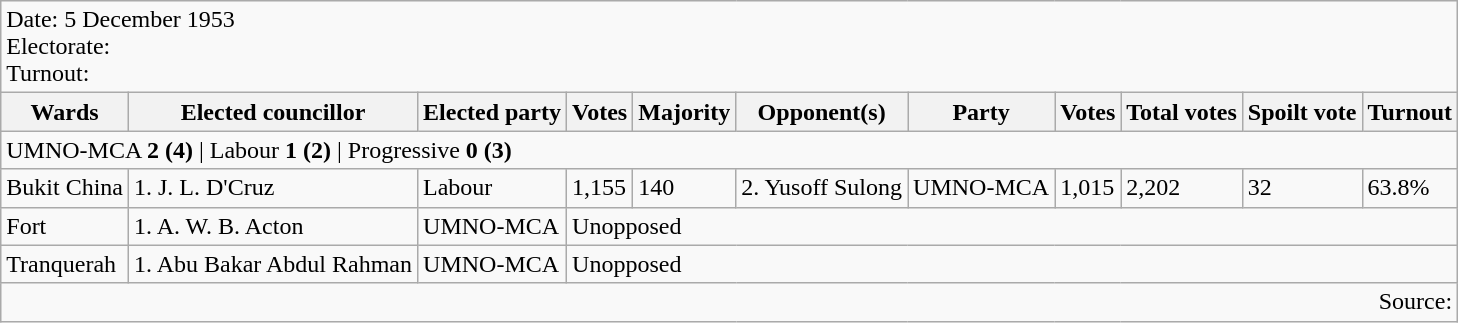<table class=wikitable>
<tr>
<td colspan=11>Date: 5 December 1953<br>Electorate: <br>Turnout:</td>
</tr>
<tr>
<th>Wards</th>
<th>Elected councillor</th>
<th>Elected party</th>
<th>Votes</th>
<th>Majority</th>
<th>Opponent(s)</th>
<th>Party</th>
<th>Votes</th>
<th>Total votes</th>
<th>Spoilt vote</th>
<th>Turnout</th>
</tr>
<tr>
<td colspan=11>UMNO-MCA <strong>2 (4) </strong> | Labour <strong>1 (2)</strong> | Progressive <strong>0 (3)</strong> </td>
</tr>
<tr>
<td>Bukit China</td>
<td>1. J. L. D'Cruz</td>
<td>Labour</td>
<td>1,155</td>
<td>140</td>
<td>2. Yusoff Sulong</td>
<td>UMNO-MCA</td>
<td>1,015</td>
<td>2,202</td>
<td>32</td>
<td>63.8%</td>
</tr>
<tr>
<td>Fort</td>
<td>1. A. W. B. Acton</td>
<td>UMNO-MCA</td>
<td colspan=8>Unopposed</td>
</tr>
<tr>
<td>Tranquerah</td>
<td>1. Abu Bakar Abdul Rahman</td>
<td>UMNO-MCA</td>
<td colspan=8>Unopposed</td>
</tr>
<tr>
<td colspan=11 align=right>Source: </td>
</tr>
</table>
